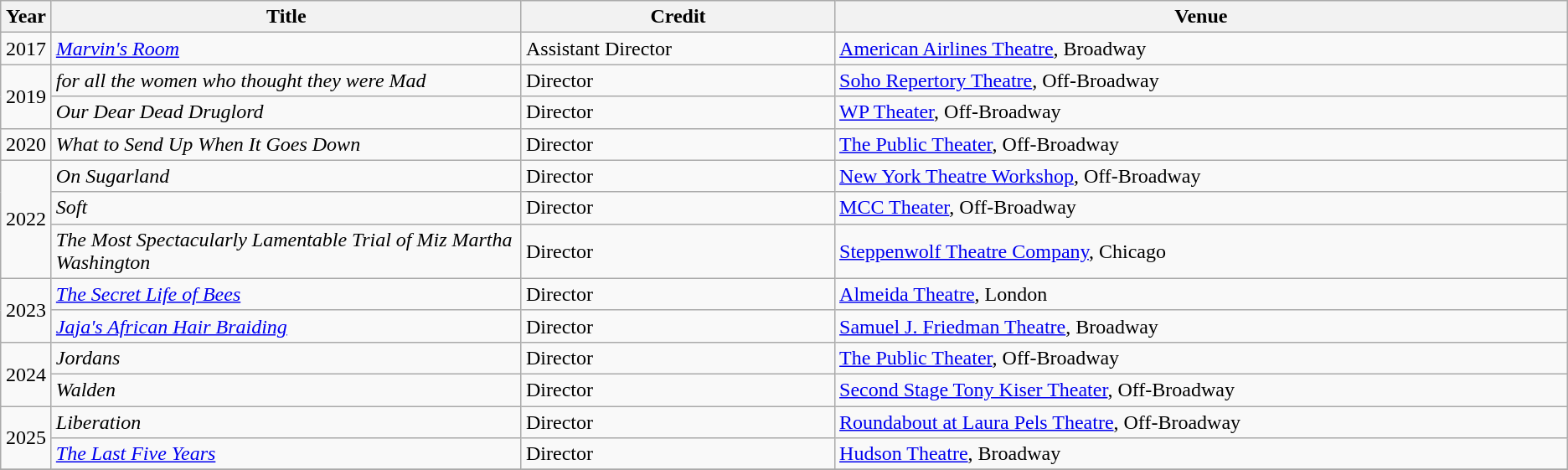<table class="wikitable">
<tr>
<th width="33">Year</th>
<th width=30%>Title</th>
<th width=20%>Credit</th>
<th>Venue</th>
</tr>
<tr>
<td align="center">2017</td>
<td><em><a href='#'>Marvin's Room</a></em></td>
<td>Assistant Director</td>
<td><a href='#'> American Airlines Theatre</a>, Broadway</td>
</tr>
<tr>
<td align="center" rowspan=2>2019</td>
<td><em>for all the women who thought they were Mad</em></td>
<td>Director</td>
<td><a href='#'>Soho Repertory Theatre</a>, Off-Broadway</td>
</tr>
<tr>
<td><em>Our Dear Dead Druglord</em></td>
<td>Director</td>
<td><a href='#'>WP Theater</a>, Off-Broadway</td>
</tr>
<tr>
<td align="center">2020</td>
<td><em>What to Send Up When It Goes Down</em></td>
<td>Director</td>
<td><a href='#'>The Public Theater</a>, Off-Broadway</td>
</tr>
<tr>
<td align="center" rowspan=3>2022</td>
<td><em>On Sugarland</em></td>
<td>Director</td>
<td><a href='#'>New York Theatre Workshop</a>, Off-Broadway</td>
</tr>
<tr>
<td><em>Soft</em></td>
<td>Director</td>
<td><a href='#'>MCC Theater</a>, Off-Broadway</td>
</tr>
<tr>
<td><em>The Most Spectacularly Lamentable Trial of Miz Martha Washington</em></td>
<td>Director</td>
<td><a href='#'>Steppenwolf Theatre Company</a>, Chicago</td>
</tr>
<tr>
<td align="center" rowspan=2>2023</td>
<td><em><a href='#'>The Secret Life of Bees</a></em></td>
<td>Director</td>
<td><a href='#'>Almeida Theatre</a>, London</td>
</tr>
<tr>
<td><em><a href='#'>Jaja's African Hair Braiding</a></em></td>
<td>Director</td>
<td><a href='#'>Samuel J. Friedman Theatre</a>, Broadway</td>
</tr>
<tr>
<td align="center" rowspan=2>2024</td>
<td><em>Jordans</em></td>
<td>Director</td>
<td><a href='#'>The Public Theater</a>, Off-Broadway</td>
</tr>
<tr>
<td><em>Walden</em></td>
<td>Director</td>
<td><a href='#'>Second Stage Tony Kiser Theater</a>, Off-Broadway</td>
</tr>
<tr>
<td align="center" rowspan=2>2025</td>
<td><em>Liberation</em></td>
<td>Director</td>
<td><a href='#'>Roundabout at Laura Pels Theatre</a>, Off-Broadway</td>
</tr>
<tr>
<td><em><a href='#'>The Last Five Years</a></em></td>
<td>Director</td>
<td><a href='#'>Hudson Theatre</a>, Broadway</td>
</tr>
<tr>
</tr>
</table>
